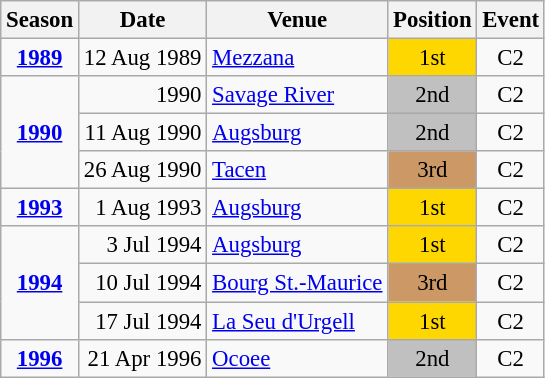<table class="wikitable" style="text-align:center; font-size:95%;">
<tr>
<th>Season</th>
<th>Date</th>
<th>Venue</th>
<th>Position</th>
<th>Event</th>
</tr>
<tr>
<td><strong><a href='#'>1989</a></strong></td>
<td align=right>12 Aug 1989</td>
<td align=left><a href='#'>Mezzana</a></td>
<td bgcolor=gold>1st</td>
<td>C2</td>
</tr>
<tr>
<td rowspan=3><strong><a href='#'>1990</a></strong></td>
<td align=right>1990</td>
<td align=left><a href='#'>Savage River</a></td>
<td bgcolor=silver>2nd</td>
<td>C2</td>
</tr>
<tr>
<td align=right>11 Aug 1990</td>
<td align=left><a href='#'>Augsburg</a></td>
<td bgcolor=silver>2nd</td>
<td>C2</td>
</tr>
<tr>
<td align=right>26 Aug 1990</td>
<td align=left><a href='#'>Tacen</a></td>
<td bgcolor=cc9966>3rd</td>
<td>C2</td>
</tr>
<tr>
<td><strong><a href='#'>1993</a></strong></td>
<td align=right>1 Aug 1993</td>
<td align=left><a href='#'>Augsburg</a></td>
<td bgcolor=gold>1st</td>
<td>C2</td>
</tr>
<tr>
<td rowspan=3><strong><a href='#'>1994</a></strong></td>
<td align=right>3 Jul 1994</td>
<td align=left><a href='#'>Augsburg</a></td>
<td bgcolor=gold>1st</td>
<td>C2</td>
</tr>
<tr>
<td align=right>10 Jul 1994</td>
<td align=left><a href='#'>Bourg St.-Maurice</a></td>
<td bgcolor=cc9966>3rd</td>
<td>C2</td>
</tr>
<tr>
<td align=right>17 Jul 1994</td>
<td align=left><a href='#'>La Seu d'Urgell</a></td>
<td bgcolor=gold>1st</td>
<td>C2</td>
</tr>
<tr>
<td><strong><a href='#'>1996</a></strong></td>
<td align=right>21 Apr 1996</td>
<td align=left><a href='#'>Ocoee</a></td>
<td bgcolor=silver>2nd</td>
<td>C2</td>
</tr>
</table>
